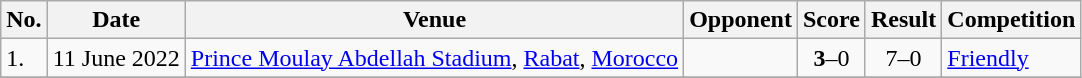<table class="wikitable">
<tr>
<th>No.</th>
<th>Date</th>
<th>Venue</th>
<th>Opponent</th>
<th>Score</th>
<th>Result</th>
<th>Competition</th>
</tr>
<tr>
<td>1.</td>
<td>11 June 2022</td>
<td><a href='#'>Prince Moulay Abdellah Stadium</a>, <a href='#'>Rabat</a>, <a href='#'>Morocco</a></td>
<td></td>
<td align=center><strong>3</strong>–0</td>
<td align=center>7–0</td>
<td><a href='#'>Friendly</a></td>
</tr>
<tr>
</tr>
</table>
